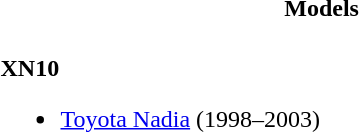<table>
<tr>
<th style="width:50%">Models</th>
</tr>
<tr>
<td style="width:50%"><br><strong>XN10</strong><ul><li><a href='#'>Toyota Nadia</a> (1998–2003)</li></ul></td>
</tr>
</table>
